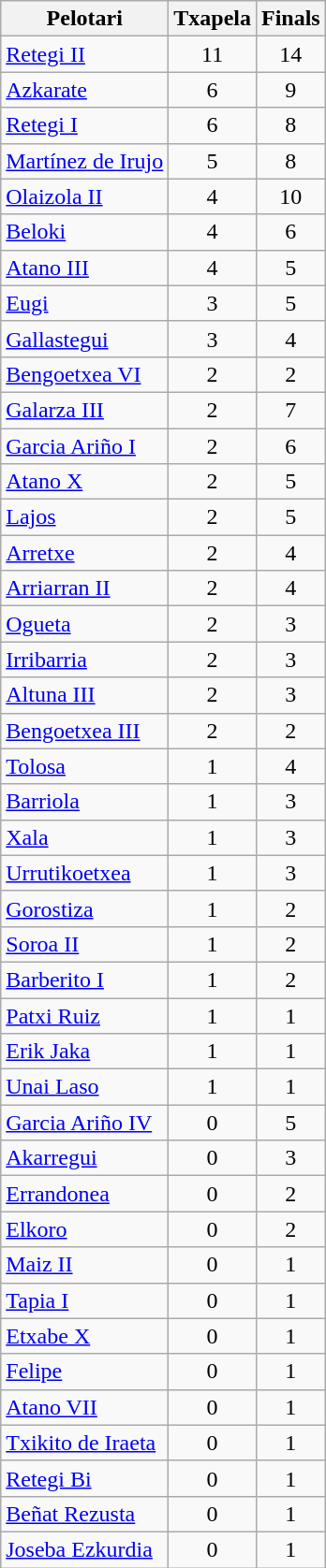<table class="sortable wikitable">
<tr>
<th>Pelotari</th>
<th>Txapela</th>
<th>Finals</th>
</tr>
<tr>
<td><a href='#'>Retegi II</a></td>
<td align="center">11</td>
<td align="center">14</td>
</tr>
<tr>
<td><a href='#'>Azkarate</a></td>
<td align="center">6</td>
<td align="center">9</td>
</tr>
<tr>
<td><a href='#'>Retegi I</a></td>
<td align="center">6</td>
<td align="center">8</td>
</tr>
<tr>
<td><a href='#'>Martínez de Irujo</a></td>
<td align="center">5</td>
<td align="center">8</td>
</tr>
<tr>
<td><a href='#'>Olaizola II</a></td>
<td align="center">4</td>
<td align="center">10</td>
</tr>
<tr>
<td><a href='#'>Beloki</a></td>
<td align="center">4</td>
<td align="center">6</td>
</tr>
<tr>
<td><a href='#'>Atano III</a></td>
<td align="center">4</td>
<td align="center">5</td>
</tr>
<tr>
<td><a href='#'>Eugi</a></td>
<td align="center">3</td>
<td align="center">5</td>
</tr>
<tr>
<td><a href='#'>Gallastegui</a></td>
<td align="center">3</td>
<td align="center">4</td>
</tr>
<tr>
<td><a href='#'>Bengoetxea VI</a></td>
<td align="center">2</td>
<td align="center">2</td>
</tr>
<tr>
<td><a href='#'>Galarza III</a></td>
<td align="center">2</td>
<td align="center">7</td>
</tr>
<tr>
<td><a href='#'>Garcia Ariño I</a></td>
<td align="center">2</td>
<td align="center">6</td>
</tr>
<tr>
<td><a href='#'>Atano X</a></td>
<td align="center">2</td>
<td align="center">5</td>
</tr>
<tr>
<td><a href='#'>Lajos</a></td>
<td align="center">2</td>
<td align="center">5</td>
</tr>
<tr>
<td><a href='#'>Arretxe</a></td>
<td align="center">2</td>
<td align="center">4</td>
</tr>
<tr>
<td><a href='#'>Arriarran II</a></td>
<td align="center">2</td>
<td align="center">4</td>
</tr>
<tr>
<td><a href='#'>Ogueta</a></td>
<td align="center">2</td>
<td align="center">3</td>
</tr>
<tr>
<td><a href='#'>Irribarria</a></td>
<td align="center">2</td>
<td align="center">3</td>
</tr>
<tr>
<td><a href='#'>Altuna III</a></td>
<td align="center">2</td>
<td align="center">3</td>
</tr>
<tr>
<td><a href='#'>Bengoetxea III</a></td>
<td align="center">2</td>
<td align="center">2</td>
</tr>
<tr>
<td><a href='#'>Tolosa</a></td>
<td align="center">1</td>
<td align="center">4</td>
</tr>
<tr>
<td><a href='#'>Barriola</a></td>
<td align="center">1</td>
<td align="center">3</td>
</tr>
<tr>
<td><a href='#'>Xala</a></td>
<td align="center">1</td>
<td align="center">3</td>
</tr>
<tr>
<td><a href='#'>Urrutikoetxea</a></td>
<td align="center">1</td>
<td align="center">3</td>
</tr>
<tr>
<td><a href='#'>Gorostiza</a></td>
<td align="center">1</td>
<td align="center">2</td>
</tr>
<tr>
<td><a href='#'>Soroa II</a></td>
<td align="center">1</td>
<td align="center">2</td>
</tr>
<tr>
<td><a href='#'>Barberito I</a></td>
<td align="center">1</td>
<td align="center">2</td>
</tr>
<tr>
<td><a href='#'>Patxi Ruiz</a></td>
<td align="center">1</td>
<td align="center">1</td>
</tr>
<tr>
<td><a href='#'>Erik Jaka</a></td>
<td align="center">1</td>
<td align="center">1</td>
</tr>
<tr>
<td><a href='#'>Unai Laso</a></td>
<td align="center">1</td>
<td align="center">1</td>
</tr>
<tr>
<td><a href='#'>Garcia Ariño IV</a></td>
<td align="center">0</td>
<td align="center">5</td>
</tr>
<tr>
<td><a href='#'>Akarregui</a></td>
<td align="center">0</td>
<td align="center">3</td>
</tr>
<tr>
<td><a href='#'>Errandonea</a></td>
<td align="center">0</td>
<td align="center">2</td>
</tr>
<tr>
<td><a href='#'>Elkoro</a></td>
<td align="center">0</td>
<td align="center">2</td>
</tr>
<tr>
<td><a href='#'>Maiz II</a></td>
<td align="center">0</td>
<td align="center">1</td>
</tr>
<tr>
<td><a href='#'>Tapia I</a></td>
<td align="center">0</td>
<td align="center">1</td>
</tr>
<tr>
<td><a href='#'>Etxabe X</a></td>
<td align="center">0</td>
<td align="center">1</td>
</tr>
<tr>
<td><a href='#'>Felipe</a></td>
<td align="center">0</td>
<td align="center">1</td>
</tr>
<tr>
<td><a href='#'>Atano VII</a></td>
<td align="center">0</td>
<td align="center">1</td>
</tr>
<tr>
<td><a href='#'>Txikito de Iraeta</a></td>
<td align="center">0</td>
<td align="center">1</td>
</tr>
<tr>
<td><a href='#'>Retegi Bi</a></td>
<td align="center">0</td>
<td align="center">1</td>
</tr>
<tr>
<td><a href='#'>Beñat Rezusta</a></td>
<td align="center">0</td>
<td align="center">1</td>
</tr>
<tr>
<td><a href='#'>Joseba Ezkurdia</a></td>
<td align="center">0</td>
<td align="center">1</td>
</tr>
</table>
